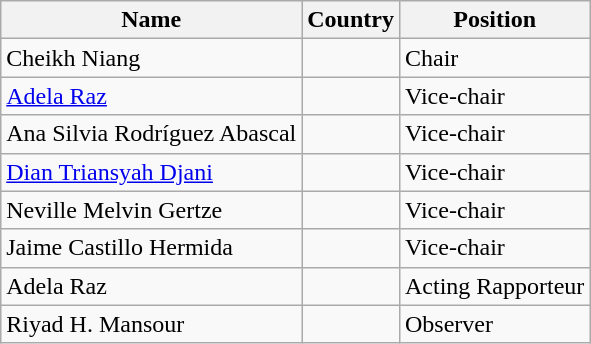<table class="wikitable">
<tr>
<th>Name</th>
<th>Country</th>
<th>Position</th>
</tr>
<tr>
<td>Cheikh Niang</td>
<td></td>
<td>Chair</td>
</tr>
<tr>
<td><a href='#'>Adela Raz</a></td>
<td></td>
<td>Vice-chair</td>
</tr>
<tr>
<td>Ana Silvia Rodríguez Abascal</td>
<td></td>
<td>Vice-chair</td>
</tr>
<tr>
<td><a href='#'>Dian Triansyah Djani</a></td>
<td></td>
<td>Vice-chair</td>
</tr>
<tr>
<td>Neville Melvin Gertze</td>
<td></td>
<td>Vice-chair</td>
</tr>
<tr>
<td>Jaime Castillo Hermida</td>
<td></td>
<td>Vice-chair</td>
</tr>
<tr>
<td>Adela Raz</td>
<td></td>
<td>Acting Rapporteur</td>
</tr>
<tr>
<td>Riyad H. Mansour</td>
<td></td>
<td>Observer</td>
</tr>
</table>
